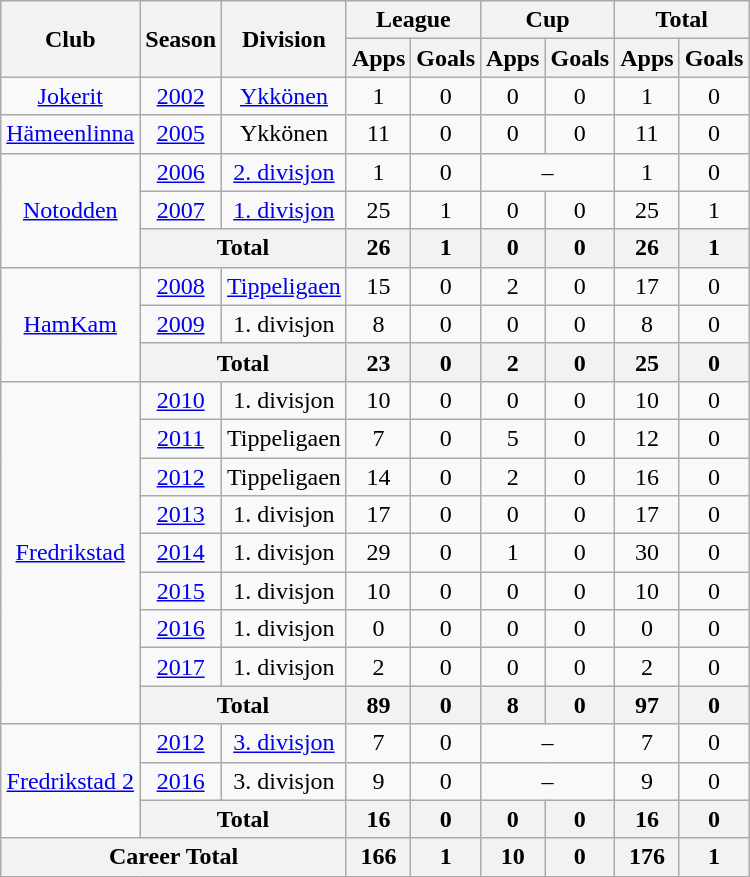<table class="wikitable" style="text-align: center;">
<tr>
<th rowspan="2">Club</th>
<th rowspan="2">Season</th>
<th rowspan="2">Division</th>
<th colspan="2">League</th>
<th colspan="2">Cup</th>
<th colspan="2">Total</th>
</tr>
<tr>
<th>Apps</th>
<th>Goals</th>
<th>Apps</th>
<th>Goals</th>
<th>Apps</th>
<th>Goals</th>
</tr>
<tr>
<td><a href='#'>Jokerit</a></td>
<td><a href='#'>2002</a></td>
<td><a href='#'>Ykkönen</a></td>
<td>1</td>
<td>0</td>
<td>0</td>
<td>0</td>
<td>1</td>
<td>0</td>
</tr>
<tr>
<td><a href='#'>Hämeenlinna</a></td>
<td><a href='#'>2005</a></td>
<td>Ykkönen</td>
<td>11</td>
<td>0</td>
<td>0</td>
<td>0</td>
<td>11</td>
<td>0</td>
</tr>
<tr>
<td rowspan="3" valign="center"><a href='#'>Notodden</a></td>
<td><a href='#'>2006</a></td>
<td><a href='#'>2. divisjon</a></td>
<td>1</td>
<td>0</td>
<td colspan=2>–</td>
<td>1</td>
<td>0</td>
</tr>
<tr>
<td><a href='#'>2007</a></td>
<td><a href='#'>1. divisjon</a></td>
<td>25</td>
<td>1</td>
<td>0</td>
<td>0</td>
<td>25</td>
<td>1</td>
</tr>
<tr>
<th colspan=2>Total</th>
<th>26</th>
<th>1</th>
<th>0</th>
<th>0</th>
<th>26</th>
<th>1</th>
</tr>
<tr>
<td rowspan="3" valign="center"><a href='#'>HamKam</a></td>
<td><a href='#'>2008</a></td>
<td><a href='#'>Tippeligaen</a></td>
<td>15</td>
<td>0</td>
<td>2</td>
<td>0</td>
<td>17</td>
<td>0</td>
</tr>
<tr>
<td><a href='#'>2009</a></td>
<td>1. divisjon</td>
<td>8</td>
<td>0</td>
<td>0</td>
<td>0</td>
<td>8</td>
<td>0</td>
</tr>
<tr>
<th colspan=2>Total</th>
<th>23</th>
<th>0</th>
<th>2</th>
<th>0</th>
<th>25</th>
<th>0</th>
</tr>
<tr>
<td rowspan="9" valign="center"><a href='#'>Fredrikstad</a></td>
<td><a href='#'>2010</a></td>
<td>1. divisjon</td>
<td>10</td>
<td>0</td>
<td>0</td>
<td>0</td>
<td>10</td>
<td>0</td>
</tr>
<tr>
<td><a href='#'>2011</a></td>
<td>Tippeligaen</td>
<td>7</td>
<td>0</td>
<td>5</td>
<td>0</td>
<td>12</td>
<td>0</td>
</tr>
<tr>
<td><a href='#'>2012</a></td>
<td>Tippeligaen</td>
<td>14</td>
<td>0</td>
<td>2</td>
<td>0</td>
<td>16</td>
<td>0</td>
</tr>
<tr>
<td><a href='#'>2013</a></td>
<td>1. divisjon</td>
<td>17</td>
<td>0</td>
<td>0</td>
<td>0</td>
<td>17</td>
<td>0</td>
</tr>
<tr>
<td><a href='#'>2014</a></td>
<td>1. divisjon</td>
<td>29</td>
<td>0</td>
<td>1</td>
<td>0</td>
<td>30</td>
<td>0</td>
</tr>
<tr>
<td><a href='#'>2015</a></td>
<td>1. divisjon</td>
<td>10</td>
<td>0</td>
<td>0</td>
<td>0</td>
<td>10</td>
<td>0</td>
</tr>
<tr>
<td><a href='#'>2016</a></td>
<td>1. divisjon</td>
<td>0</td>
<td>0</td>
<td>0</td>
<td>0</td>
<td>0</td>
<td>0</td>
</tr>
<tr>
<td><a href='#'>2017</a></td>
<td>1. divisjon</td>
<td>2</td>
<td>0</td>
<td>0</td>
<td>0</td>
<td>2</td>
<td>0</td>
</tr>
<tr>
<th colspan=2>Total</th>
<th>89</th>
<th>0</th>
<th>8</th>
<th>0</th>
<th>97</th>
<th>0</th>
</tr>
<tr>
<td rowspan=3><a href='#'>Fredrikstad 2</a></td>
<td><a href='#'>2012</a></td>
<td><a href='#'>3. divisjon</a></td>
<td>7</td>
<td>0</td>
<td colspan=2>–</td>
<td>7</td>
<td>0</td>
</tr>
<tr>
<td><a href='#'>2016</a></td>
<td>3. divisjon</td>
<td>9</td>
<td>0</td>
<td colspan=2>–</td>
<td>9</td>
<td>0</td>
</tr>
<tr>
<th colspan=2>Total</th>
<th>16</th>
<th>0</th>
<th>0</th>
<th>0</th>
<th>16</th>
<th>0</th>
</tr>
<tr>
<th colspan="3">Career Total</th>
<th>166</th>
<th>1</th>
<th>10</th>
<th>0</th>
<th>176</th>
<th>1</th>
</tr>
</table>
